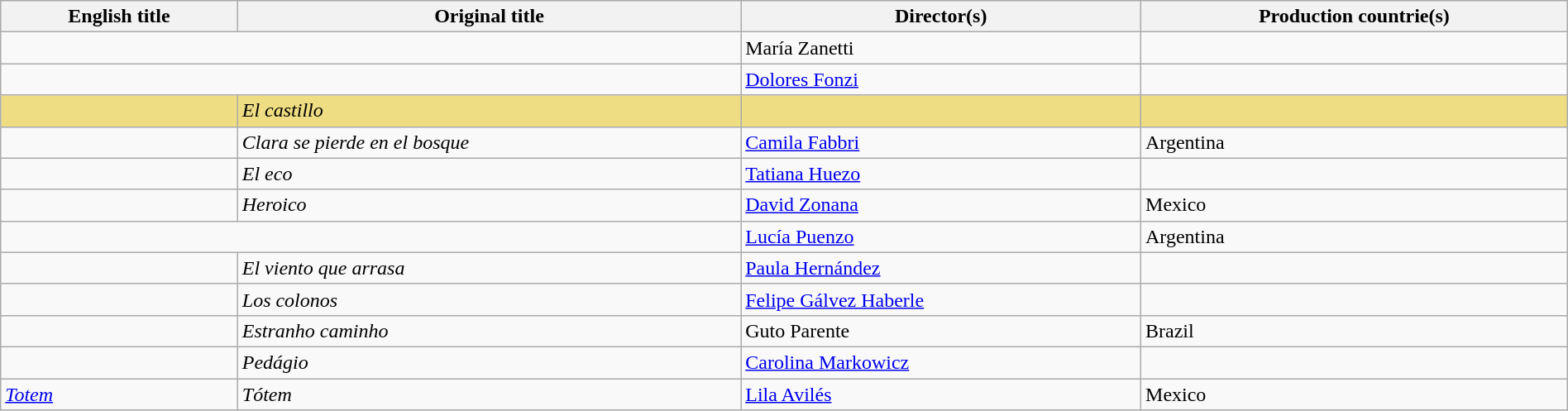<table class="sortable wikitable" style="width:100%; margin-bottom:4px" cellpadding="5">
<tr>
<th scope="col">English title</th>
<th scope="col">Original title</th>
<th scope="col">Director(s)</th>
<th scope="col">Production countrie(s)</th>
</tr>
<tr>
<td colspan = "2"></td>
<td>María Zanetti</td>
<td></td>
</tr>
<tr>
<td colspan = "2"></td>
<td><a href='#'>Dolores Fonzi</a></td>
<td></td>
</tr>
<tr style="background:#EEDD82">
<td></td>
<td><em>El castillo</em></td>
<td></td>
<td></td>
</tr>
<tr>
<td><em></em></td>
<td><em>Clara se pierde en el bosque</em></td>
<td><a href='#'>Camila Fabbri</a></td>
<td>Argentina</td>
</tr>
<tr>
<td></td>
<td><em>El eco</em></td>
<td><a href='#'>Tatiana Huezo</a></td>
<td></td>
</tr>
<tr>
<td></td>
<td><em>Heroico</em></td>
<td><a href='#'>David Zonana</a></td>
<td>Mexico</td>
</tr>
<tr>
<td colspan = "2"></td>
<td><a href='#'>Lucía Puenzo</a></td>
<td>Argentina</td>
</tr>
<tr>
<td></td>
<td><em>El viento que arrasa</em></td>
<td><a href='#'>Paula Hernández</a></td>
<td></td>
</tr>
<tr>
<td></td>
<td><em>Los colonos</em></td>
<td><a href='#'>Felipe Gálvez Haberle</a></td>
<td></td>
</tr>
<tr>
<td></td>
<td><em>Estranho caminho</em></td>
<td>Guto Parente</td>
<td>Brazil</td>
</tr>
<tr>
<td></td>
<td><em>Pedágio</em></td>
<td><a href='#'>Carolina Markowicz</a></td>
<td></td>
</tr>
<tr>
<td><em><a href='#'>Totem</a></em></td>
<td><em>Tótem</em></td>
<td><a href='#'>Lila Avilés</a></td>
<td>Mexico</td>
</tr>
</table>
